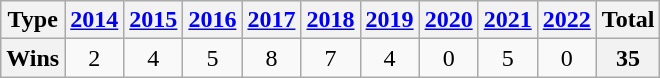<table class="wikitable">
<tr>
<th scope="col">Type</th>
<th scope="col"><a href='#'>2014</a></th>
<th scope="col"><a href='#'>2015</a></th>
<th scope="col"><a href='#'>2016</a></th>
<th scope="col"><a href='#'>2017</a></th>
<th scope="col"><a href='#'>2018</a></th>
<th scope="col"><a href='#'>2019</a></th>
<th scope="col"><a href='#'>2020</a></th>
<th scope="col"><a href='#'>2021</a></th>
<th scope="col"><a href='#'>2022</a></th>
<th scope="col">Total</th>
</tr>
<tr align=center>
<th>Wins</th>
<td>2</td>
<td>4</td>
<td>5</td>
<td>8</td>
<td>7</td>
<td>4</td>
<td>0</td>
<td>5</td>
<td>0</td>
<th>35</th>
</tr>
</table>
